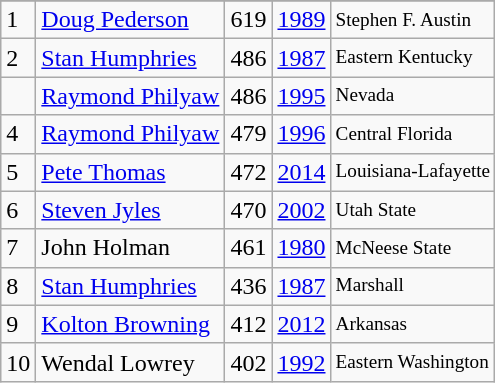<table class="wikitable">
<tr>
</tr>
<tr>
<td>1</td>
<td><a href='#'>Doug Pederson</a></td>
<td>619</td>
<td><a href='#'>1989</a></td>
<td style="font-size:80%;">Stephen F. Austin</td>
</tr>
<tr>
<td>2</td>
<td><a href='#'>Stan Humphries</a></td>
<td>486</td>
<td><a href='#'>1987</a></td>
<td style="font-size:80%;">Eastern Kentucky</td>
</tr>
<tr>
<td></td>
<td><a href='#'>Raymond Philyaw</a></td>
<td>486</td>
<td><a href='#'>1995</a></td>
<td style="font-size:80%;">Nevada</td>
</tr>
<tr>
<td>4</td>
<td><a href='#'>Raymond Philyaw</a></td>
<td>479</td>
<td><a href='#'>1996</a></td>
<td style="font-size:80%;">Central Florida</td>
</tr>
<tr>
<td>5</td>
<td><a href='#'>Pete Thomas</a></td>
<td>472</td>
<td><a href='#'>2014</a></td>
<td style="font-size:80%;">Louisiana-Lafayette</td>
</tr>
<tr>
<td>6</td>
<td><a href='#'>Steven Jyles</a></td>
<td>470</td>
<td><a href='#'>2002</a></td>
<td style="font-size:80%;">Utah State</td>
</tr>
<tr>
<td>7</td>
<td>John Holman</td>
<td>461</td>
<td><a href='#'>1980</a></td>
<td style="font-size:80%;">McNeese State</td>
</tr>
<tr>
<td>8</td>
<td><a href='#'>Stan Humphries</a></td>
<td>436</td>
<td><a href='#'>1987</a></td>
<td style="font-size:80%;">Marshall</td>
</tr>
<tr>
<td>9</td>
<td><a href='#'>Kolton Browning</a></td>
<td>412</td>
<td><a href='#'>2012</a></td>
<td style="font-size:80%;">Arkansas</td>
</tr>
<tr>
<td>10</td>
<td>Wendal Lowrey</td>
<td>402</td>
<td><a href='#'>1992</a></td>
<td style="font-size:80%;">Eastern Washington</td>
</tr>
</table>
